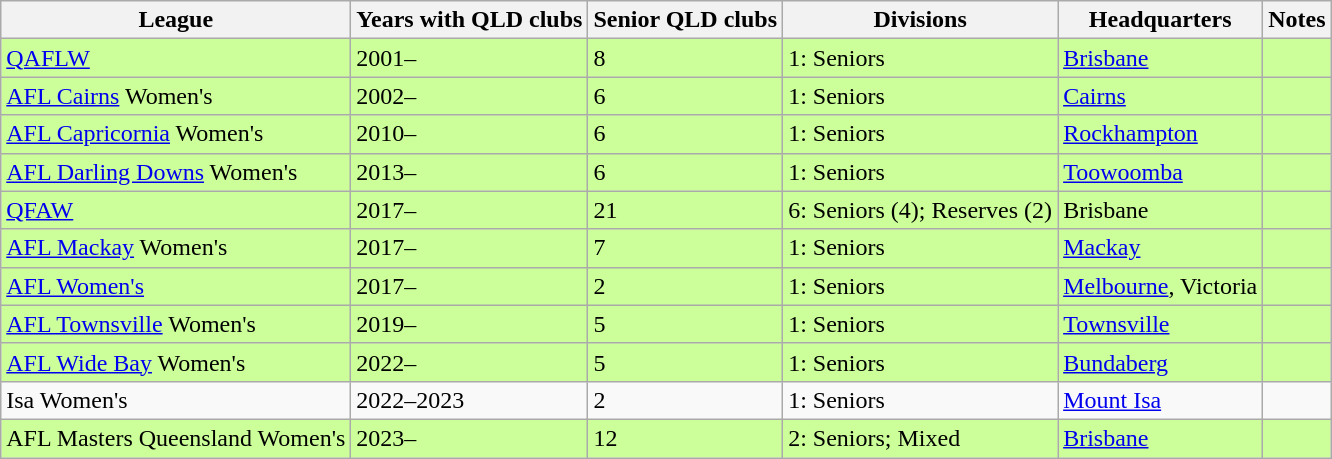<table class="wikitable sortable" style="font-size:100%">
<tr>
<th>League</th>
<th>Years with QLD clubs</th>
<th>Senior QLD clubs</th>
<th>Divisions</th>
<th>Headquarters</th>
<th>Notes</th>
</tr>
<tr bgcolor="#CCFF99">
<td><a href='#'>QAFLW</a></td>
<td>2001–</td>
<td>8</td>
<td>1: Seniors</td>
<td><a href='#'>Brisbane</a></td>
<td></td>
</tr>
<tr bgcolor="#CCFF99">
<td><a href='#'>AFL Cairns</a> Women's</td>
<td>2002–</td>
<td>6</td>
<td>1: Seniors</td>
<td><a href='#'>Cairns</a></td>
<td></td>
</tr>
<tr bgcolor="#CCFF99">
<td><a href='#'>AFL Capricornia</a> Women's</td>
<td>2010–</td>
<td>6</td>
<td>1: Seniors</td>
<td><a href='#'>Rockhampton</a></td>
<td></td>
</tr>
<tr bgcolor="#CCFF99">
<td><a href='#'>AFL Darling Downs</a> Women's</td>
<td>2013–</td>
<td>6</td>
<td>1: Seniors</td>
<td><a href='#'>Toowoomba</a></td>
<td></td>
</tr>
<tr bgcolor="#CCFF99">
<td><a href='#'>QFAW</a></td>
<td>2017–</td>
<td>21</td>
<td>6: Seniors (4); Reserves (2)</td>
<td>Brisbane</td>
<td></td>
</tr>
<tr bgcolor="#CCFF99">
<td><a href='#'>AFL Mackay</a> Women's</td>
<td>2017–</td>
<td>7</td>
<td>1: Seniors</td>
<td><a href='#'>Mackay</a></td>
<td></td>
</tr>
<tr bgcolor="#CCFF99">
<td><a href='#'>AFL Women's</a></td>
<td>2017–</td>
<td>2</td>
<td>1: Seniors</td>
<td><a href='#'>Melbourne</a>, Victoria</td>
<td></td>
</tr>
<tr bgcolor="#CCFF99">
<td><a href='#'>AFL Townsville</a> Women's</td>
<td>2019–</td>
<td>5</td>
<td>1: Seniors</td>
<td><a href='#'>Townsville</a></td>
<td></td>
</tr>
<tr bgcolor="#CCFF99">
<td><a href='#'>AFL Wide Bay</a> Women's</td>
<td>2022–</td>
<td>5</td>
<td>1: Seniors</td>
<td><a href='#'>Bundaberg</a></td>
<td></td>
</tr>
<tr>
<td>Isa Women's</td>
<td>2022–2023</td>
<td>2</td>
<td>1: Seniors</td>
<td><a href='#'>Mount Isa</a></td>
<td></td>
</tr>
<tr bgcolor="#CCFF99">
<td>AFL Masters Queensland Women's</td>
<td>2023–</td>
<td>12</td>
<td>2: Seniors; Mixed</td>
<td><a href='#'>Brisbane</a></td>
<td></td>
</tr>
</table>
